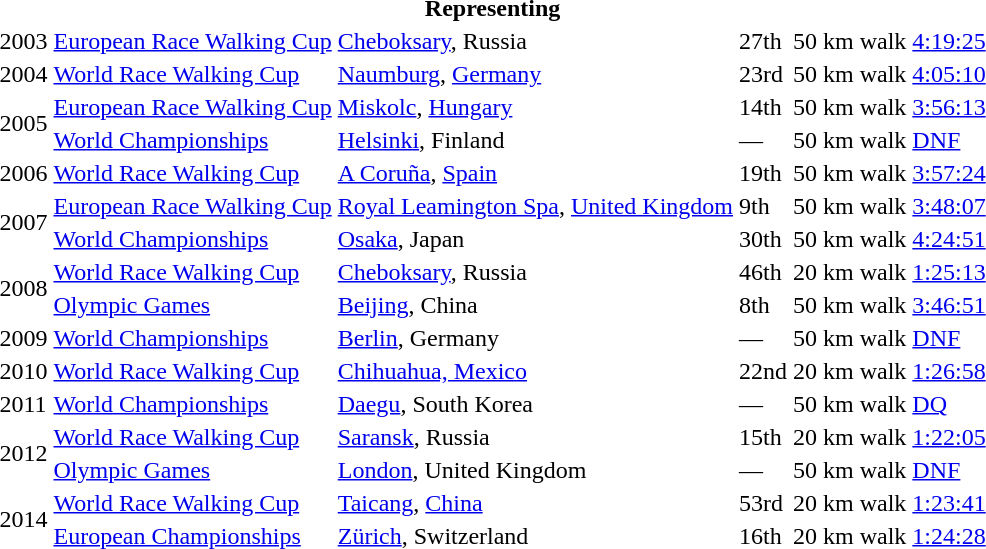<table>
<tr>
<th colspan="6">Representing </th>
</tr>
<tr>
<td>2003</td>
<td><a href='#'>European Race Walking Cup</a></td>
<td><a href='#'>Cheboksary</a>, Russia</td>
<td>27th</td>
<td>50 km walk</td>
<td><a href='#'>4:19:25</a></td>
</tr>
<tr>
<td>2004</td>
<td><a href='#'>World Race Walking Cup</a></td>
<td><a href='#'>Naumburg</a>, <a href='#'>Germany</a></td>
<td>23rd</td>
<td>50 km walk</td>
<td><a href='#'>4:05:10</a></td>
</tr>
<tr>
<td rowspan=2>2005</td>
<td><a href='#'>European Race Walking Cup</a></td>
<td><a href='#'>Miskolc</a>, <a href='#'>Hungary</a></td>
<td>14th</td>
<td>50 km walk</td>
<td><a href='#'>3:56:13</a></td>
</tr>
<tr>
<td><a href='#'>World Championships</a></td>
<td><a href='#'>Helsinki</a>, Finland</td>
<td>—</td>
<td>50 km walk</td>
<td><a href='#'>DNF</a></td>
</tr>
<tr>
<td>2006</td>
<td><a href='#'>World Race Walking Cup</a></td>
<td><a href='#'>A Coruña</a>, <a href='#'>Spain</a></td>
<td>19th</td>
<td>50 km walk</td>
<td><a href='#'>3:57:24</a></td>
</tr>
<tr>
<td rowspan=2>2007</td>
<td><a href='#'>European Race Walking Cup</a></td>
<td><a href='#'>Royal Leamington Spa</a>, <a href='#'>United Kingdom</a></td>
<td>9th</td>
<td>50 km walk</td>
<td><a href='#'>3:48:07</a></td>
</tr>
<tr>
<td><a href='#'>World Championships</a></td>
<td><a href='#'>Osaka</a>, Japan</td>
<td>30th</td>
<td>50 km walk</td>
<td><a href='#'>4:24:51</a></td>
</tr>
<tr>
<td rowspan=2>2008</td>
<td><a href='#'>World Race Walking Cup</a></td>
<td><a href='#'>Cheboksary</a>, Russia</td>
<td>46th</td>
<td>20 km walk</td>
<td><a href='#'>1:25:13</a></td>
</tr>
<tr>
<td><a href='#'>Olympic Games</a></td>
<td><a href='#'>Beijing</a>, China</td>
<td>8th</td>
<td>50 km walk</td>
<td><a href='#'>3:46:51</a></td>
</tr>
<tr>
<td>2009</td>
<td><a href='#'>World Championships</a></td>
<td><a href='#'>Berlin</a>, Germany</td>
<td>—</td>
<td>50 km walk</td>
<td><a href='#'>DNF</a></td>
</tr>
<tr>
<td>2010</td>
<td><a href='#'>World Race Walking Cup</a></td>
<td><a href='#'>Chihuahua, Mexico</a></td>
<td>22nd</td>
<td>20 km walk</td>
<td><a href='#'>1:26:58</a></td>
</tr>
<tr>
<td>2011</td>
<td><a href='#'>World Championships</a></td>
<td><a href='#'>Daegu</a>, South Korea</td>
<td>—</td>
<td>50 km walk</td>
<td><a href='#'>DQ</a></td>
</tr>
<tr>
<td rowspan=2>2012</td>
<td><a href='#'>World Race Walking Cup</a></td>
<td><a href='#'>Saransk</a>, Russia</td>
<td>15th</td>
<td>20 km walk</td>
<td><a href='#'>1:22:05</a></td>
</tr>
<tr>
<td><a href='#'>Olympic Games</a></td>
<td><a href='#'>London</a>, United Kingdom</td>
<td>—</td>
<td>50 km walk</td>
<td><a href='#'>DNF</a></td>
</tr>
<tr>
<td rowspan=2>2014</td>
<td><a href='#'>World Race Walking Cup</a></td>
<td><a href='#'>Taicang</a>, <a href='#'>China</a></td>
<td>53rd</td>
<td>20 km walk</td>
<td><a href='#'>1:23:41</a></td>
</tr>
<tr>
<td><a href='#'>European Championships</a></td>
<td><a href='#'>Zürich</a>, Switzerland</td>
<td>16th</td>
<td>20 km walk</td>
<td><a href='#'>1:24:28</a></td>
</tr>
</table>
